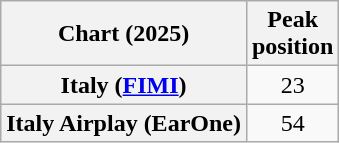<table class="wikitable sortable plainrowheaders" style="text-align:center;">
<tr>
<th scope="col">Chart (2025)</th>
<th scope="col">Peak<br>position</th>
</tr>
<tr>
<th scope="row">Italy (<a href='#'>FIMI</a>)</th>
<td>23</td>
</tr>
<tr>
<th scope="row">Italy Airplay (EarOne)</th>
<td>54</td>
</tr>
</table>
